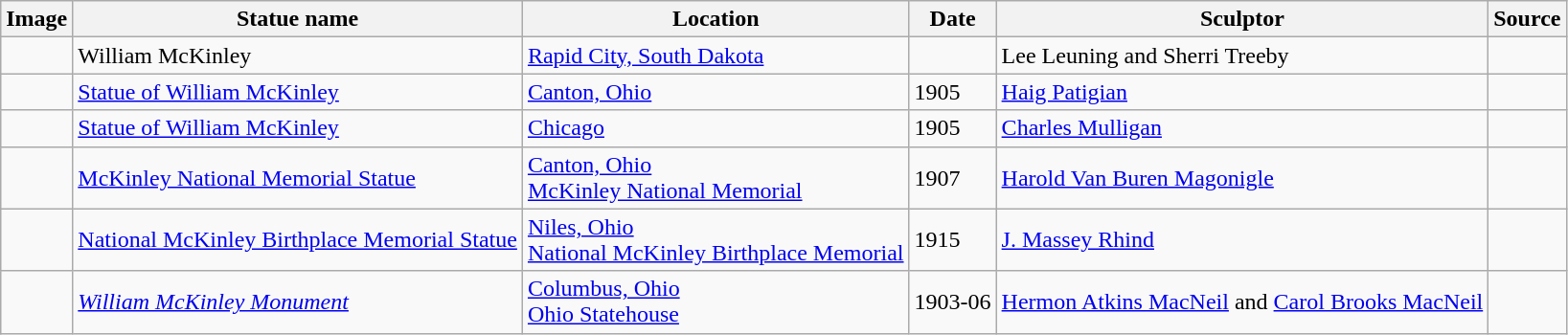<table class="wikitable sortable">
<tr>
<th scope="col" class="unsortable">Image</th>
<th scope="col">Statue name</th>
<th scope="col">Location</th>
<th scope="col">Date</th>
<th scope="col">Sculptor</th>
<th scope="col" class="unsortable">Source</th>
</tr>
<tr>
<td></td>
<td>William McKinley</td>
<td><a href='#'>Rapid City, South Dakota</a></td>
<td></td>
<td>Lee Leuning and Sherri Treeby</td>
<td></td>
</tr>
<tr>
<td></td>
<td><a href='#'>Statue of William McKinley</a></td>
<td><a href='#'>Canton, Ohio</a></td>
<td>1905</td>
<td><a href='#'>Haig Patigian</a></td>
<td></td>
</tr>
<tr>
<td></td>
<td><a href='#'>Statue of William McKinley</a></td>
<td><a href='#'>Chicago</a></td>
<td>1905</td>
<td><a href='#'>Charles Mulligan</a></td>
<td></td>
</tr>
<tr>
<td></td>
<td><a href='#'>McKinley National Memorial Statue</a></td>
<td><a href='#'>Canton, Ohio</a><br><a href='#'>McKinley National Memorial</a></td>
<td>1907</td>
<td><a href='#'>Harold Van Buren Magonigle</a></td>
<td></td>
</tr>
<tr>
<td></td>
<td><a href='#'>National McKinley Birthplace Memorial Statue</a></td>
<td><a href='#'>Niles, Ohio</a><br><a href='#'>National McKinley Birthplace Memorial</a></td>
<td>1915</td>
<td><a href='#'>J. Massey Rhind</a></td>
<td></td>
</tr>
<tr>
<td></td>
<td><em><a href='#'>William McKinley Monument</a></em></td>
<td><a href='#'>Columbus, Ohio</a><br><a href='#'>Ohio Statehouse</a></td>
<td>1903-06</td>
<td><a href='#'>Hermon Atkins MacNeil</a> and <a href='#'>Carol Brooks MacNeil</a></td>
<td></td>
</tr>
</table>
